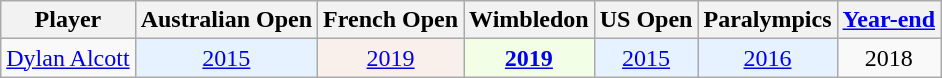<table class="wikitable sortable" style="text-align:center">
<tr>
<th>Player</th>
<th>Australian Open</th>
<th>French Open</th>
<th>Wimbledon</th>
<th>US Open</th>
<th>Paralympics</th>
<th><a href='#'>Year-end</a></th>
</tr>
<tr>
<td style="text-align:left;"> <a href='#'>Dylan Alcott</a></td>
<td style="background: #e6f2ff;"><a href='#'>2015</a></td>
<td style="background: #f9f0eb;"><a href='#'>2019</a></td>
<td style="background: #f2ffe6;"><strong><a href='#'>2019</a></strong></td>
<td style="background: #e6f2ff;"><a href='#'>2015</a></td>
<td style="background: #e6f2ff;"><a href='#'>2016</a></td>
<td>2018</td>
</tr>
</table>
